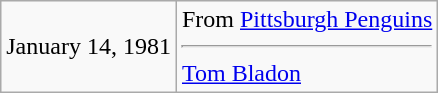<table class="wikitable">
<tr>
<td>January 14, 1981</td>
<td valign="top">From <a href='#'>Pittsburgh Penguins</a><hr><a href='#'>Tom Bladon</a></td>
</tr>
</table>
